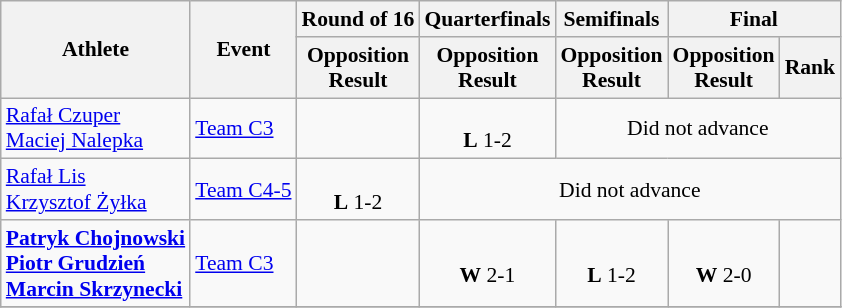<table class=wikitable style="text-align: center; font-size:90%">
<tr>
<th rowspan="2">Athlete</th>
<th rowspan="2">Event</th>
<th>Round of 16</th>
<th>Quarterfinals</th>
<th>Semifinals</th>
<th colspan="2">Final</th>
</tr>
<tr>
<th>Opposition<br>Result</th>
<th>Opposition<br>Result</th>
<th>Opposition<br>Result</th>
<th>Opposition<br>Result</th>
<th>Rank</th>
</tr>
<tr>
<td align=left><a href='#'>Rafał Czuper</a><br><a href='#'>Maciej Nalepka</a></td>
<td align=left><a href='#'>Team C3</a></td>
<td></td>
<td><br><strong>L</strong> 1-2</td>
<td colspan=3>Did not advance</td>
</tr>
<tr>
<td align=left><a href='#'>Rafał Lis</a><br><a href='#'>Krzysztof Żyłka</a></td>
<td align=left><a href='#'>Team C4-5</a></td>
<td><br><strong>L</strong> 1-2</td>
<td colspan=4>Did not advance</td>
</tr>
<tr>
<td align=left><strong><a href='#'>Patryk Chojnowski</a><br><a href='#'>Piotr Grudzień</a><br><a href='#'>Marcin Skrzynecki</a></strong></td>
<td align=left><a href='#'>Team C3</a></td>
<td></td>
<td><br><strong>W</strong> 2-1</td>
<td><br><strong>L</strong> 1-2</td>
<td><br><strong>W</strong> 2-0</td>
<td></td>
</tr>
<tr>
</tr>
</table>
